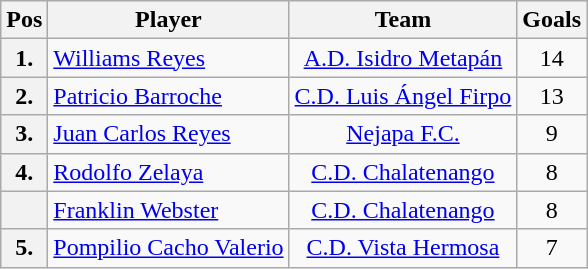<table class="wikitable">
<tr>
<th align="center">Pos</th>
<th align="center">Player</th>
<th align="center">Team</th>
<th align="center">Goals</th>
</tr>
<tr>
<th align="center">1.</th>
<td>  <a href='#'>Williams Reyes</a></td>
<td align="center"><a href='#'>A.D. Isidro Metapán</a></td>
<td align="center">14</td>
</tr>
<tr>
<th align="center">2.</th>
<td> <a href='#'>Patricio Barroche</a></td>
<td align="center"><a href='#'>C.D. Luis Ángel Firpo</a></td>
<td align="center">13</td>
</tr>
<tr>
<th align="center">3.</th>
<td> <a href='#'>Juan Carlos Reyes</a></td>
<td align="center"><a href='#'>Nejapa F.C.</a></td>
<td align="center">9</td>
</tr>
<tr>
<th align="center">4.</th>
<td> <a href='#'>Rodolfo Zelaya</a></td>
<td align="center"><a href='#'>C.D. Chalatenango</a></td>
<td align="center">8</td>
</tr>
<tr>
<th align="center"></th>
<td> <a href='#'>Franklin Webster</a></td>
<td align="center"><a href='#'>C.D. Chalatenango</a></td>
<td align="center">8</td>
</tr>
<tr>
<th align="center">5.</th>
<td> <a href='#'>Pompilio Cacho Valerio</a></td>
<td align="center"><a href='#'>C.D. Vista Hermosa</a></td>
<td align="center">7</td>
</tr>
</table>
